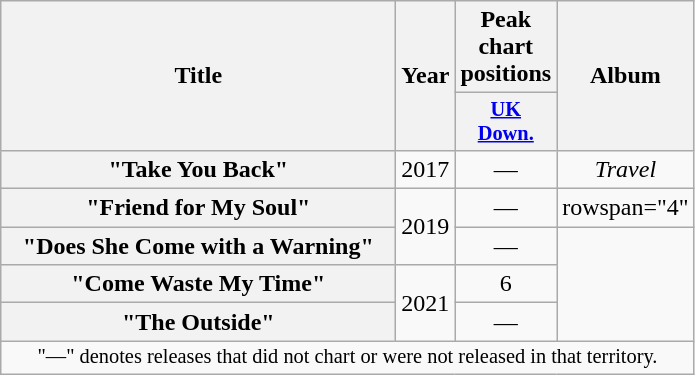<table class="wikitable plainrowheaders" style="text-align:center;" border="1">
<tr>
<th scope="col" rowspan="2" style="width:16em;">Title</th>
<th scope="col" rowspan="2" style="width:1em;">Year</th>
<th scope="col">Peak chart positions</th>
<th scope="col" rowspan="2">Album</th>
</tr>
<tr>
<th scope="col" style="width:3em;font-size:85%;"><a href='#'>UK<br>Down.</a><br></th>
</tr>
<tr>
<th scope="row">"Take You Back"</th>
<td>2017</td>
<td>—</td>
<td><em>Travel</em></td>
</tr>
<tr>
<th scope="row">"Friend for My Soul"</th>
<td rowspan="2">2019</td>
<td>—</td>
<td>rowspan="4" </td>
</tr>
<tr>
<th scope="row">"Does She Come with a Warning"</th>
<td>—</td>
</tr>
<tr>
<th scope="row">"Come Waste My Time"</th>
<td rowspan="2">2021</td>
<td>6</td>
</tr>
<tr>
<th scope="row">"The Outside"</th>
<td>—</td>
</tr>
<tr>
<td style="font-size:85%;" colspan="22">"—" denotes releases that did not chart or were not released in that territory.</td>
</tr>
</table>
